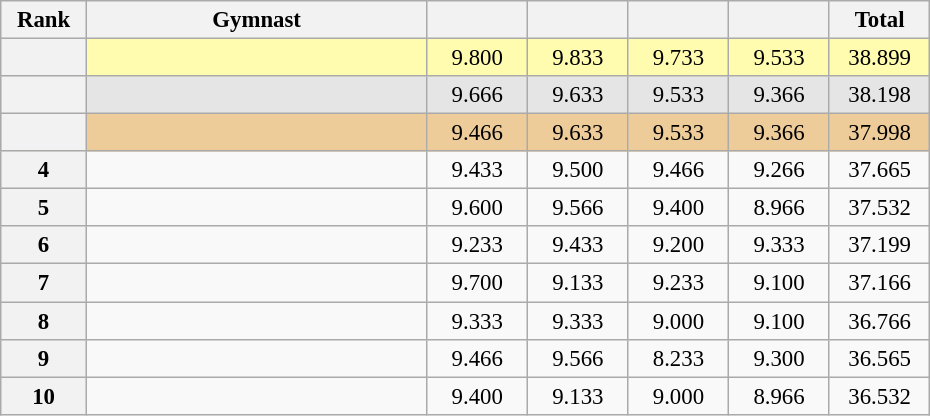<table class="wikitable sortable" style="text-align:center; font-size:95%">
<tr>
<th scope="col" style="width:50px;">Rank</th>
<th scope="col" style="width:220px;">Gymnast</th>
<th scope="col" style="width:60px;"></th>
<th scope="col" style="width:60px;"></th>
<th scope="col" style="width:60px;"></th>
<th scope="col" style="width:60px;"></th>
<th scope="col" style="width:60px;">Total</th>
</tr>
<tr style="background:#fffcaf;">
<th scope=row style="text-align:center"></th>
<td align=left></td>
<td>9.800</td>
<td>9.833</td>
<td>9.733</td>
<td>9.533</td>
<td>38.899</td>
</tr>
<tr style="background:#e5e5e5;">
<th scope=row style="text-align:center"></th>
<td align=left></td>
<td>9.666</td>
<td>9.633</td>
<td>9.533</td>
<td>9.366</td>
<td>38.198</td>
</tr>
<tr style="background:#ec9;">
<th scope=row style="text-align:center"></th>
<td align=left></td>
<td>9.466</td>
<td>9.633</td>
<td>9.533</td>
<td>9.366</td>
<td>37.998</td>
</tr>
<tr>
<th scope=row style="text-align:center">4</th>
<td align=left></td>
<td>9.433</td>
<td>9.500</td>
<td>9.466</td>
<td>9.266</td>
<td>37.665</td>
</tr>
<tr>
<th scope=row style="text-align:center">5</th>
<td align=left></td>
<td>9.600</td>
<td>9.566</td>
<td>9.400</td>
<td>8.966</td>
<td>37.532</td>
</tr>
<tr>
<th scope=row style="text-align:center">6</th>
<td align=left></td>
<td>9.233</td>
<td>9.433</td>
<td>9.200</td>
<td>9.333</td>
<td>37.199</td>
</tr>
<tr>
<th scope=row style="text-align:center">7</th>
<td align=left></td>
<td>9.700</td>
<td>9.133</td>
<td>9.233</td>
<td>9.100</td>
<td>37.166</td>
</tr>
<tr>
<th scope=row style="text-align:center">8</th>
<td align=left></td>
<td>9.333</td>
<td>9.333</td>
<td>9.000</td>
<td>9.100</td>
<td>36.766</td>
</tr>
<tr>
<th scope=row style="text-align:center">9</th>
<td align=left></td>
<td>9.466</td>
<td>9.566</td>
<td>8.233</td>
<td>9.300</td>
<td>36.565</td>
</tr>
<tr>
<th scope=row style="text-align:center">10</th>
<td align=left></td>
<td>9.400</td>
<td>9.133</td>
<td>9.000</td>
<td>8.966</td>
<td>36.532</td>
</tr>
</table>
